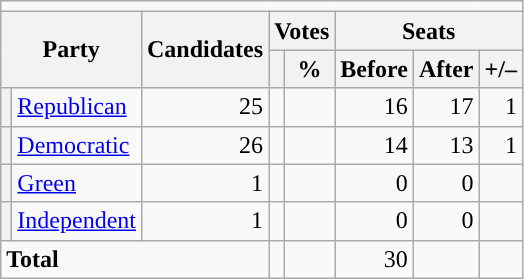<table class="wikitable">
<tr>
<td colspan=13 align=center></td>
</tr>
<tr>
<th rowspan="2" colspan="2">Party</th>
<th rowspan="2">Candidates</th>
<th colspan="2">Votes</th>
<th colspan="3">Seats</th>
</tr>
<tr>
<th></th>
<th>%</th>
<th>Before</th>
<th>After</th>
<th>+/–</th>
</tr>
<tr>
<th style="background-color:"></th>
<td><a href='#'>Republican</a></td>
<td align="right">25</td>
<td align="right"></td>
<td align="right"></td>
<td align="right" >16</td>
<td align="right" >17</td>
<td align="right"> 1</td>
</tr>
<tr>
<th style="background-color:"></th>
<td><a href='#'>Democratic</a></td>
<td align="right">26</td>
<td align="right"></td>
<td align="right"></td>
<td align="right">14</td>
<td align="right">13</td>
<td align="right"> 1</td>
</tr>
<tr>
<th style="background-color:"></th>
<td><a href='#'>Green</a></td>
<td align="right">1</td>
<td align="right"></td>
<td align="right"></td>
<td align="right">0</td>
<td align="right">0</td>
<td align="right"></td>
</tr>
<tr>
<th style="background-color:"></th>
<td><a href='#'>Independent</a></td>
<td align="right">1</td>
<td align="right"></td>
<td align="right"></td>
<td align="right">0</td>
<td align="right">0</td>
<td align="right"></td>
</tr>
<tr>
<td colspan="3" align="left"><strong>Total</strong></td>
<td align="right"></td>
<td align="right"></td>
<td align="right">30</td>
<td align="right"></td>
<td align="right"></td>
</tr>
</table>
